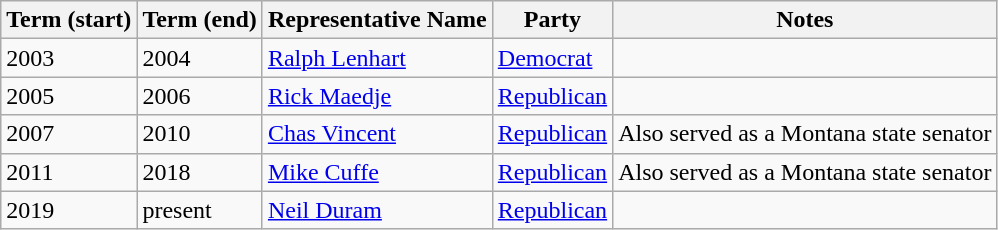<table class="wikitable sortable">
<tr>
<th>Term (start)</th>
<th>Term (end)</th>
<th>Representative Name</th>
<th>Party</th>
<th>Notes</th>
</tr>
<tr>
<td>2003</td>
<td>2004</td>
<td><a href='#'>Ralph Lenhart</a></td>
<td><a href='#'>Democrat</a></td>
<td></td>
</tr>
<tr>
<td>2005</td>
<td>2006</td>
<td><a href='#'>Rick Maedje</a></td>
<td><a href='#'>Republican</a></td>
<td></td>
</tr>
<tr>
<td>2007</td>
<td>2010</td>
<td><a href='#'>Chas Vincent</a></td>
<td><a href='#'>Republican</a></td>
<td>Also served as a Montana state senator</td>
</tr>
<tr>
<td>2011</td>
<td>2018</td>
<td><a href='#'>Mike Cuffe</a></td>
<td><a href='#'>Republican</a></td>
<td>Also served as a Montana state senator</td>
</tr>
<tr>
<td>2019</td>
<td>present</td>
<td><a href='#'>Neil Duram</a></td>
<td><a href='#'>Republican</a></td>
<td></td>
</tr>
</table>
